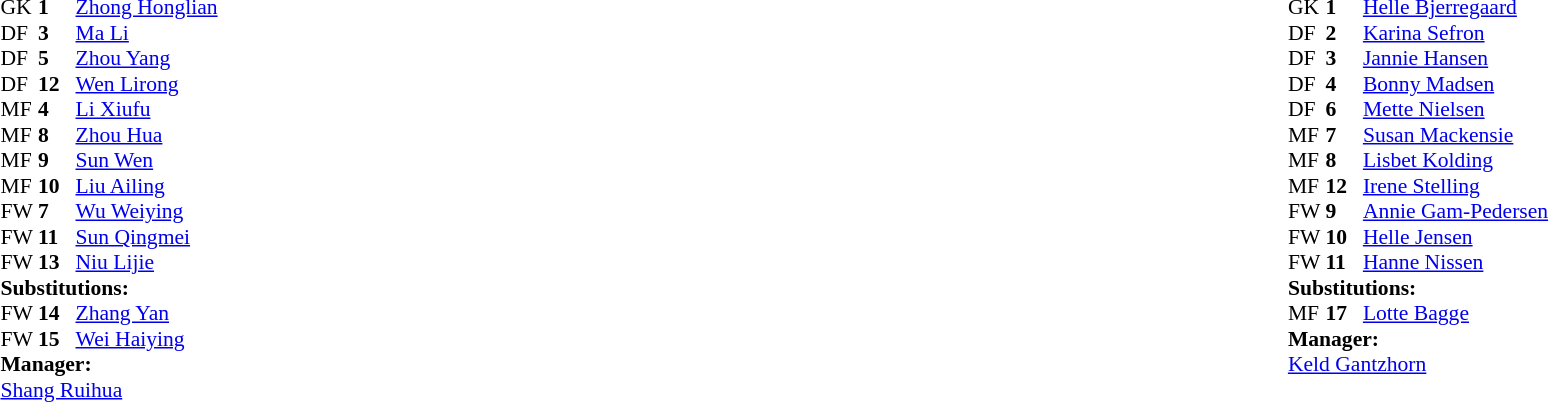<table width="100%">
<tr>
<td valign="top" width="40%"><br><table style="font-size:90%" cellspacing="0" cellpadding="0">
<tr>
<th width=25></th>
<th width=25></th>
</tr>
<tr>
<td>GK</td>
<td><strong>1</strong></td>
<td><a href='#'>Zhong Honglian</a></td>
</tr>
<tr>
<td>DF</td>
<td><strong>3</strong></td>
<td><a href='#'>Ma Li</a></td>
</tr>
<tr>
<td>DF</td>
<td><strong>5</strong></td>
<td><a href='#'>Zhou Yang</a></td>
</tr>
<tr>
<td>DF</td>
<td><strong>12</strong></td>
<td><a href='#'>Wen Lirong</a></td>
</tr>
<tr>
<td>MF</td>
<td><strong>4</strong></td>
<td><a href='#'>Li Xiufu</a></td>
<td></td>
</tr>
<tr>
<td>MF</td>
<td><strong>8</strong></td>
<td><a href='#'>Zhou Hua</a></td>
</tr>
<tr>
<td>MF</td>
<td><strong>9</strong></td>
<td><a href='#'>Sun Wen</a></td>
</tr>
<tr>
<td>MF</td>
<td><strong>10</strong></td>
<td><a href='#'>Liu Ailing</a></td>
</tr>
<tr>
<td>FW</td>
<td><strong>7</strong></td>
<td><a href='#'>Wu Weiying</a></td>
<td></td>
<td></td>
</tr>
<tr>
<td>FW</td>
<td><strong>11</strong></td>
<td><a href='#'>Sun Qingmei</a></td>
</tr>
<tr>
<td>FW</td>
<td><strong>13</strong></td>
<td><a href='#'>Niu Lijie</a></td>
<td></td>
<td></td>
</tr>
<tr>
<td colspan=3><strong>Substitutions:</strong></td>
</tr>
<tr>
<td>FW</td>
<td><strong>14</strong></td>
<td><a href='#'>Zhang Yan</a></td>
<td></td>
<td></td>
</tr>
<tr>
<td>FW</td>
<td><strong>15</strong></td>
<td><a href='#'>Wei Haiying</a></td>
<td></td>
<td></td>
</tr>
<tr>
<td colspan=3><strong>Manager:</strong></td>
</tr>
<tr>
<td colspan=3><a href='#'>Shang Ruihua</a></td>
</tr>
</table>
</td>
<td valign="top"></td>
<td valign="top" width="50%"><br><table style="font-size:90%; margin:auto" cellspacing="0" cellpadding="0">
<tr>
<th width=25></th>
<th width=25></th>
</tr>
<tr>
<td>GK</td>
<td><strong>1</strong></td>
<td><a href='#'>Helle Bjerregaard</a></td>
</tr>
<tr>
<td>DF</td>
<td><strong>2</strong></td>
<td><a href='#'>Karina Sefron</a></td>
</tr>
<tr>
<td>DF</td>
<td><strong>3</strong></td>
<td><a href='#'>Jannie Hansen</a></td>
</tr>
<tr>
<td>DF</td>
<td><strong>4</strong></td>
<td><a href='#'>Bonny Madsen</a></td>
</tr>
<tr>
<td>DF</td>
<td><strong>6</strong></td>
<td><a href='#'>Mette Nielsen</a></td>
</tr>
<tr>
<td>MF</td>
<td><strong>7</strong></td>
<td><a href='#'>Susan Mackensie</a></td>
</tr>
<tr>
<td>MF</td>
<td><strong>8</strong></td>
<td><a href='#'>Lisbet Kolding</a></td>
</tr>
<tr>
<td>MF</td>
<td><strong>12</strong></td>
<td><a href='#'>Irene Stelling</a></td>
</tr>
<tr>
<td>FW</td>
<td><strong>9</strong></td>
<td><a href='#'>Annie Gam-Pedersen</a></td>
</tr>
<tr>
<td>FW</td>
<td><strong>10</strong></td>
<td><a href='#'>Helle Jensen</a></td>
</tr>
<tr>
<td>FW</td>
<td><strong>11</strong></td>
<td><a href='#'>Hanne Nissen</a></td>
<td></td>
<td></td>
</tr>
<tr>
<td colspan=3><strong>Substitutions:</strong></td>
</tr>
<tr>
<td>MF</td>
<td><strong>17</strong></td>
<td><a href='#'>Lotte Bagge</a></td>
<td></td>
<td></td>
</tr>
<tr>
<td colspan=3><strong>Manager:</strong></td>
</tr>
<tr>
<td colspan=3><a href='#'>Keld Gantzhorn</a></td>
</tr>
</table>
</td>
</tr>
</table>
